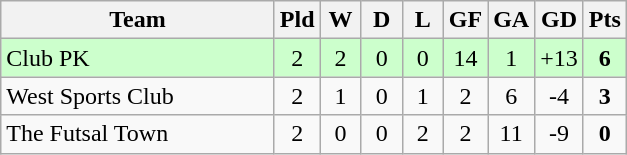<table class="wikitable" style="text-align:center">
<tr>
<th width=175>Team</th>
<th style="width:20px;" abbr="Played">Pld</th>
<th style="width:20px;" abbr="Won">W</th>
<th style="width:20px;" abbr="Drawn">D</th>
<th style="width:20px;" abbr="Lost">L</th>
<th style="width:20px;" abbr="Goals for">GF</th>
<th style="width:20px;" abbr="Goals against">GA</th>
<th style="width:20px;" abbr="Goal difference">GD</th>
<th style="width:20px;" abbr="Points">Pts</th>
</tr>
<tr style="background:#cfc;">
<td align=left>Club PK</td>
<td>2</td>
<td>2</td>
<td>0</td>
<td>0</td>
<td>14</td>
<td>1</td>
<td>+13</td>
<td><strong>6</strong></td>
</tr>
<tr>
<td align=left>West Sports Club</td>
<td>2</td>
<td>1</td>
<td>0</td>
<td>1</td>
<td>2</td>
<td>6</td>
<td>-4</td>
<td><strong>3</strong></td>
</tr>
<tr>
<td align=left>The Futsal Town</td>
<td>2</td>
<td>0</td>
<td>0</td>
<td>2</td>
<td>2</td>
<td>11</td>
<td>-9</td>
<td><strong>0</strong></td>
</tr>
</table>
